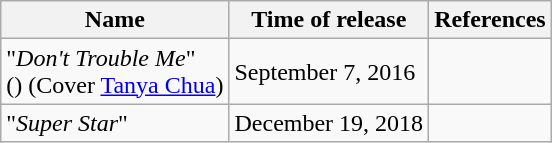<table class="wikitable">
<tr>
<th>Name</th>
<th>Time of release</th>
<th>References</th>
</tr>
<tr>
<td>"<em>Don't Trouble Me</em>"<br>() (Cover <a href='#'>Tanya Chua</a>)</td>
<td>September 7, 2016</td>
<td></td>
</tr>
<tr>
<td>"<em>Super Star</em>"</td>
<td>December 19, 2018</td>
<td></td>
</tr>
</table>
